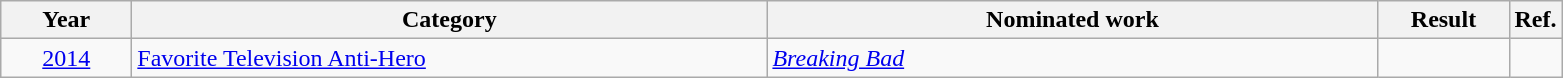<table class=wikitable>
<tr>
<th scope="col" style="width:5em;">Year</th>
<th scope="col" style="width:26em;">Category</th>
<th scope="col" style="width:25em;">Nominated work</th>
<th scope="col" style="width:5em;">Result</th>
<th>Ref.</th>
</tr>
<tr>
<td style="text-align:center;"><a href='#'>2014</a></td>
<td><a href='#'>Favorite Television Anti-Hero</a></td>
<td><em><a href='#'>Breaking Bad</a></em></td>
<td></td>
<td style="text-align:center;"></td>
</tr>
</table>
